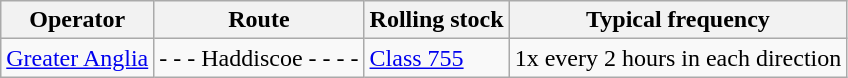<table class="wikitable vatop">
<tr>
<th>Operator</th>
<th>Route</th>
<th>Rolling stock</th>
<th>Typical frequency</th>
</tr>
<tr>
<td><a href='#'>Greater Anglia</a></td>
<td> -  -  - Haddiscoe -  -  -  - </td>
<td><a href='#'>Class 755</a></td>
<td>1x every 2 hours in each direction</td>
</tr>
</table>
